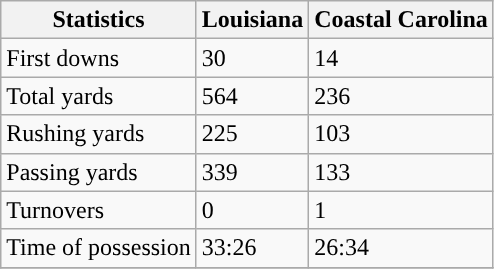<table class="wikitable">
<tr>
<th>Statistics</th>
<th>Louisiana</th>
<th>Coastal Carolina</th>
</tr>
<tr>
<td>First downs</td>
<td>30</td>
<td>14</td>
</tr>
<tr>
<td>Total yards</td>
<td>564</td>
<td>236</td>
</tr>
<tr>
<td>Rushing yards</td>
<td>225</td>
<td>103</td>
</tr>
<tr>
<td>Passing yards</td>
<td>339</td>
<td>133</td>
</tr>
<tr>
<td>Turnovers</td>
<td>0</td>
<td>1</td>
</tr>
<tr>
<td>Time of possession</td>
<td>33:26</td>
<td>26:34</td>
</tr>
<tr>
</tr>
</table>
